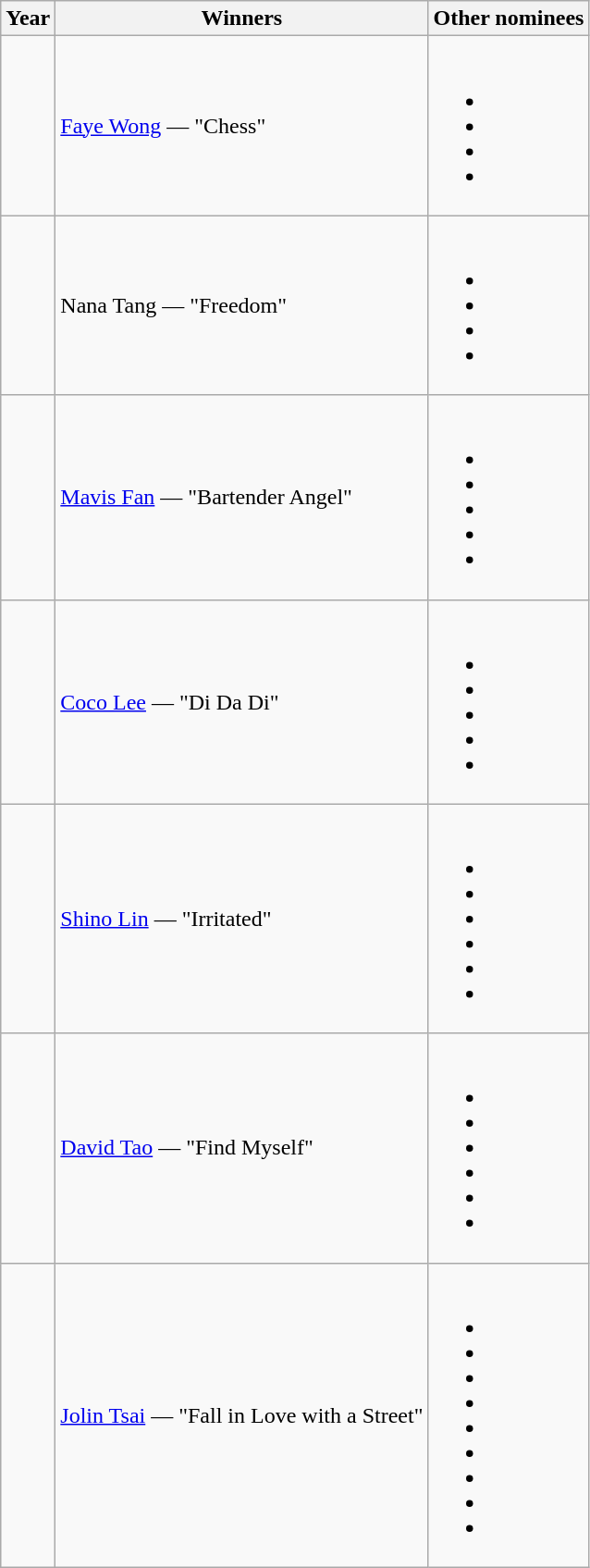<table class="wikitable">
<tr>
<th>Year</th>
<th>Winners</th>
<th>Other nominees</th>
</tr>
<tr>
<td></td>
<td><a href='#'>Faye Wong</a> — "Chess"</td>
<td><br><ul><li></li><li></li><li></li><li></li></ul></td>
</tr>
<tr>
<td></td>
<td>Nana Tang — "Freedom"</td>
<td><br><ul><li></li><li></li><li></li><li></li></ul></td>
</tr>
<tr>
<td></td>
<td><a href='#'>Mavis Fan</a> — "Bartender Angel"</td>
<td><br><ul><li></li><li></li><li></li><li></li><li></li></ul></td>
</tr>
<tr>
<td></td>
<td><a href='#'>Coco Lee</a> — "Di Da Di"</td>
<td><br><ul><li></li><li></li><li></li><li></li><li></li></ul></td>
</tr>
<tr>
<td></td>
<td><a href='#'>Shino Lin</a> — "Irritated"</td>
<td><br><ul><li></li><li></li><li></li><li></li><li></li><li></li></ul></td>
</tr>
<tr>
<td></td>
<td><a href='#'>David Tao</a> — "Find Myself"</td>
<td><br><ul><li></li><li></li><li></li><li></li><li></li><li></li></ul></td>
</tr>
<tr>
<td></td>
<td><a href='#'>Jolin Tsai</a> — "Fall in Love with a Street"</td>
<td><br><ul><li></li><li></li><li></li><li></li><li></li><li></li><li></li><li></li><li></li></ul></td>
</tr>
</table>
